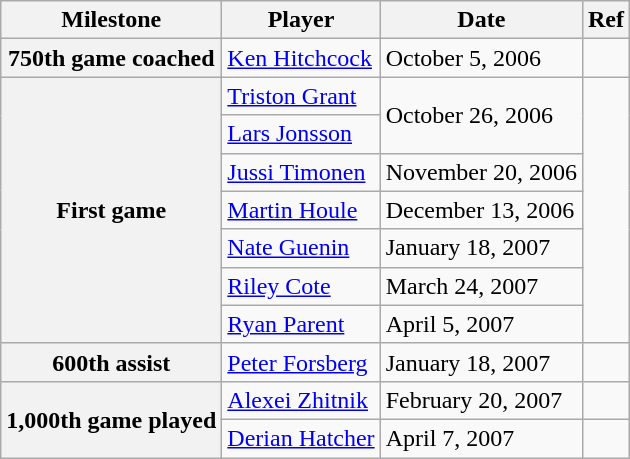<table class="wikitable">
<tr>
<th scope="col">Milestone</th>
<th scope="col">Player</th>
<th scope="col">Date</th>
<th scope="col">Ref</th>
</tr>
<tr>
<th>750th game coached</th>
<td><a href='#'>Ken Hitchcock</a></td>
<td>October 5, 2006</td>
<td></td>
</tr>
<tr>
<th rowspan=7>First game</th>
<td><a href='#'>Triston Grant</a></td>
<td rowspan=2>October 26, 2006</td>
<td rowspan=7></td>
</tr>
<tr>
<td><a href='#'>Lars Jonsson</a></td>
</tr>
<tr>
<td><a href='#'>Jussi Timonen</a></td>
<td>November 20, 2006</td>
</tr>
<tr>
<td><a href='#'>Martin Houle</a></td>
<td>December 13, 2006</td>
</tr>
<tr>
<td><a href='#'>Nate Guenin</a></td>
<td>January 18, 2007</td>
</tr>
<tr>
<td><a href='#'>Riley Cote</a></td>
<td>March 24, 2007</td>
</tr>
<tr>
<td><a href='#'>Ryan Parent</a></td>
<td>April 5, 2007</td>
</tr>
<tr>
<th>600th assist</th>
<td><a href='#'>Peter Forsberg</a></td>
<td>January 18, 2007</td>
<td></td>
</tr>
<tr>
<th rowspan="2">1,000th game played</th>
<td><a href='#'>Alexei Zhitnik</a></td>
<td>February 20, 2007</td>
<td></td>
</tr>
<tr>
<td><a href='#'>Derian Hatcher</a></td>
<td>April 7, 2007</td>
<td></td>
</tr>
</table>
